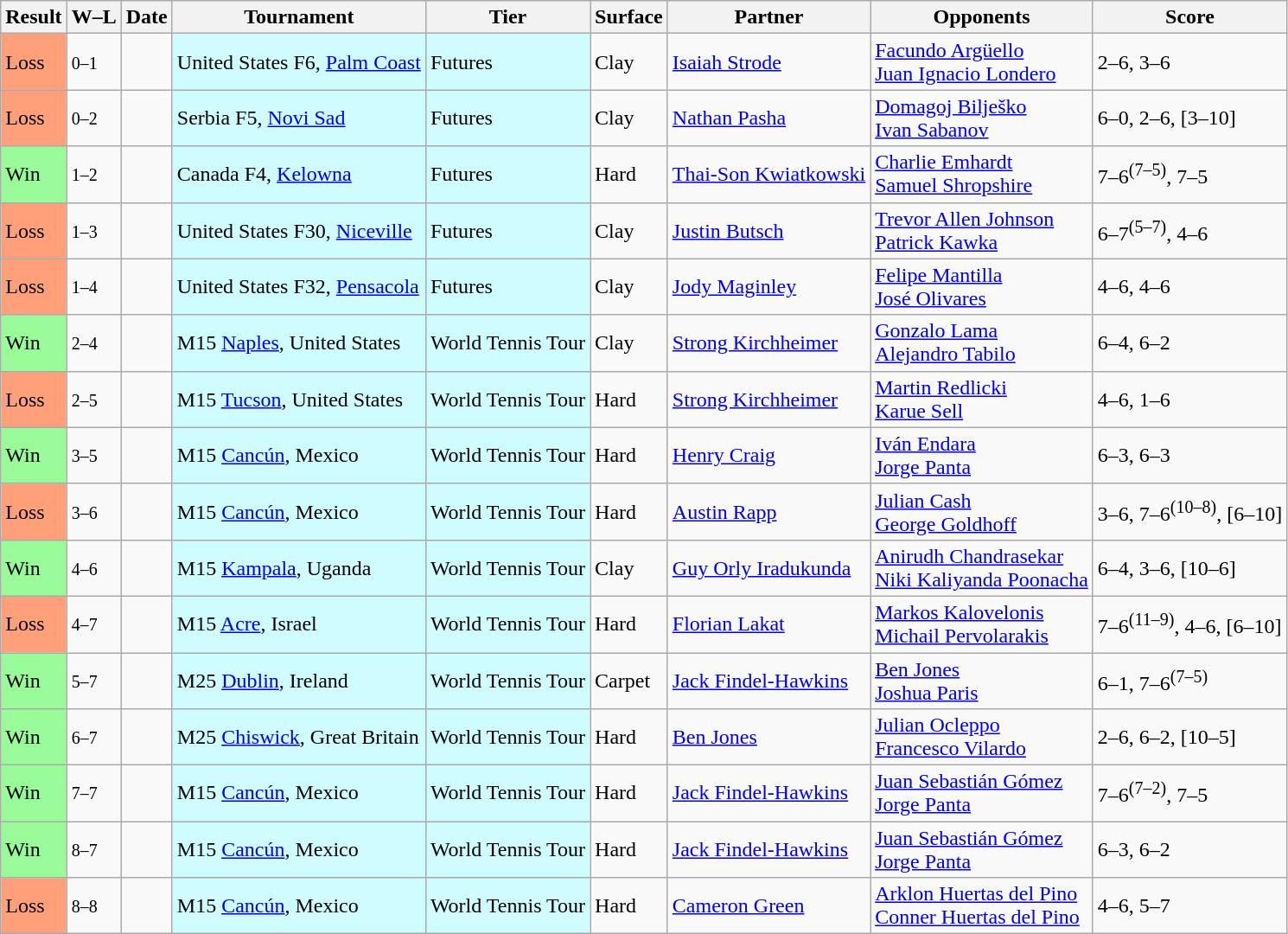<table class="sortable wikitable">
<tr>
<th>Result</th>
<th class="unsortable">W–L</th>
<th>Date</th>
<th>Tournament</th>
<th>Tier</th>
<th>Surface</th>
<th>Partner</th>
<th>Opponents</th>
<th class="unsortable">Score</th>
</tr>
<tr>
<td bgcolor=FFA07A>Loss</td>
<td><small>0–1</small></td>
<td></td>
<td style="background:#cffcff;">United States F6, <a href='#'>Palm Coast</a></td>
<td style="background:#cffcff;">Futures</td>
<td>Clay</td>
<td> <a href='#'>Isaiah Strode</a></td>
<td> <a href='#'>Facundo Argüello</a><br> <a href='#'>Juan Ignacio Londero</a></td>
<td>2–6, 3–6</td>
</tr>
<tr>
<td bgcolor=FFA07A>Loss</td>
<td><small>0–2</small></td>
<td></td>
<td style="background:#cffcff;">Serbia F5, <a href='#'>Novi Sad</a></td>
<td style="background:#cffcff;">Futures</td>
<td>Clay</td>
<td> <a href='#'>Nathan Pasha</a></td>
<td> <a href='#'>Domagoj Bilješko</a><br> <a href='#'>Ivan Sabanov</a></td>
<td>6–0, 2–6, [3–10]</td>
</tr>
<tr>
<td bgcolor=98FB98>Win</td>
<td><small>1–2</small></td>
<td></td>
<td style="background:#cffcff;">Canada F4, <a href='#'>Kelowna</a></td>
<td style="background:#cffcff;">Futures</td>
<td>Hard</td>
<td> <a href='#'>Thai-Son Kwiatkowski</a></td>
<td> <a href='#'>Charlie Emhardt</a><br> <a href='#'>Samuel Shropshire</a></td>
<td>7–6<sup>(7–5)</sup>, 7–5</td>
</tr>
<tr>
<td bgcolor=FFA07A>Loss</td>
<td><small>1–3</small></td>
<td></td>
<td style="background:#cffcff;">United States F30, <a href='#'>Niceville</a></td>
<td style="background:#cffcff;">Futures</td>
<td>Clay</td>
<td> <a href='#'>Justin Butsch</a></td>
<td> <a href='#'>Trevor Allen Johnson</a><br> <a href='#'>Patrick Kawka</a></td>
<td>6–7<sup>(5–7)</sup>, 4–6</td>
</tr>
<tr>
<td bgcolor=FFA07A>Loss</td>
<td><small>1–4</small></td>
<td></td>
<td style="background:#cffcff;">United States F32, <a href='#'>Pensacola</a></td>
<td style="background:#cffcff;">Futures</td>
<td>Clay</td>
<td> <a href='#'>Jody Maginley</a></td>
<td> <a href='#'>Felipe Mantilla</a><br> <a href='#'>José Olivares</a></td>
<td>4–6, 4–6</td>
</tr>
<tr>
<td bgcolor=98FB98>Win</td>
<td><small>2–4</small></td>
<td></td>
<td style="background:#cffcff;">M15 <a href='#'>Naples</a>, United States</td>
<td style="background:#cffcff;">World Tennis Tour</td>
<td>Clay</td>
<td> <a href='#'>Strong Kirchheimer</a></td>
<td> <a href='#'>Gonzalo Lama</a><br> <a href='#'>Alejandro Tabilo</a></td>
<td>6–4, 6–2</td>
</tr>
<tr>
<td bgcolor=FFA07A>Loss</td>
<td><small>2–5</small></td>
<td></td>
<td style="background:#cffcff;">M15 <a href='#'>Tucson</a>, United States</td>
<td style="background:#cffcff;">World Tennis Tour</td>
<td>Hard</td>
<td> <a href='#'>Strong Kirchheimer</a></td>
<td> <a href='#'>Martin Redlicki</a><br> <a href='#'>Karue Sell</a></td>
<td>4–6, 1–6</td>
</tr>
<tr>
<td bgcolor=98FB98>Win</td>
<td><small>3–5</small></td>
<td></td>
<td style="background:#cffcff;">M15 <a href='#'>Cancún</a>, Mexico</td>
<td style="background:#cffcff;">World Tennis Tour</td>
<td>Hard</td>
<td> <a href='#'>Henry Craig</a></td>
<td> <a href='#'>Iván Endara</a><br> <a href='#'>Jorge Panta</a></td>
<td>6–3, 6–3</td>
</tr>
<tr>
<td bgcolor=FFA07A>Loss</td>
<td><small>3–6</small></td>
<td></td>
<td style="background:#cffcff;">M15 <a href='#'>Cancún</a>, Mexico</td>
<td style="background:#cffcff;">World Tennis Tour</td>
<td>Hard</td>
<td> <a href='#'>Austin Rapp</a></td>
<td> <a href='#'>Julian Cash</a><br> <a href='#'>George Goldhoff</a></td>
<td>3–6, 7–6<sup>(10–8)</sup>, [6–10]</td>
</tr>
<tr>
<td bgcolor=98FB98>Win</td>
<td><small>4–6</small></td>
<td></td>
<td style="background:#cffcff;">M15 <a href='#'>Kampala</a>, Uganda</td>
<td style="background:#cffcff;">World Tennis Tour</td>
<td>Clay</td>
<td> <a href='#'>Guy Orly Iradukunda</a></td>
<td> <a href='#'>Anirudh Chandrasekar</a><br> <a href='#'>Niki Kaliyanda Poonacha</a></td>
<td>6–4, 3–6, [10–6]</td>
</tr>
<tr>
<td bgcolor=FFA07A>Loss</td>
<td><small>4–7</small></td>
<td></td>
<td style="background:#cffcff;">M15 <a href='#'>Acre</a>, Israel</td>
<td style="background:#cffcff;">World Tennis Tour</td>
<td>Hard</td>
<td> <a href='#'>Florian Lakat</a></td>
<td> <a href='#'>Markos Kalovelonis</a><br> <a href='#'>Michail Pervolarakis</a></td>
<td>7–6<sup>(11–9)</sup>, 4–6, [6–10]</td>
</tr>
<tr>
<td bgcolor=98FB98>Win</td>
<td><small>5–7</small></td>
<td></td>
<td style="background:#cffcff;">M25 <a href='#'>Dublin</a>, Ireland</td>
<td style="background:#cffcff;">World Tennis Tour</td>
<td>Carpet</td>
<td> <a href='#'>Jack Findel-Hawkins</a></td>
<td> <a href='#'>Ben Jones</a><br> <a href='#'>Joshua Paris</a></td>
<td>6–1, 7–6<sup>(7–5)</sup></td>
</tr>
<tr>
<td bgcolor=98FB98>Win</td>
<td><small>6–7</small></td>
<td></td>
<td style="background:#cffcff;">M25 <a href='#'>Chiswick</a>, Great Britain</td>
<td style="background:#cffcff;">World Tennis Tour</td>
<td>Hard</td>
<td> <a href='#'>Ben Jones</a></td>
<td> <a href='#'>Julian Ocleppo</a><br> <a href='#'>Francesco Vilardo</a></td>
<td>2–6, 6–2, [10–5]</td>
</tr>
<tr>
<td bgcolor=98FB98>Win</td>
<td><small>7–7</small></td>
<td></td>
<td style="background:#cffcff;">M15 <a href='#'>Cancún</a>, Mexico</td>
<td style="background:#cffcff;">World Tennis Tour</td>
<td>Hard</td>
<td> <a href='#'>Jack Findel-Hawkins</a></td>
<td> <a href='#'>Juan Sebastián Gómez</a><br> <a href='#'>Jorge Panta</a></td>
<td>7–6<sup>(7–2)</sup>, 7–5</td>
</tr>
<tr>
<td bgcolor=98FB98>Win</td>
<td><small>8–7</small></td>
<td></td>
<td style="background:#cffcff;">M15 <a href='#'>Cancún</a>, Mexico</td>
<td style="background:#cffcff;">World Tennis Tour</td>
<td>Hard</td>
<td> <a href='#'>Jack Findel-Hawkins</a></td>
<td> <a href='#'>Juan Sebastián Gómez</a><br> <a href='#'>Jorge Panta</a></td>
<td>6–3, 6–2</td>
</tr>
<tr>
<td bgcolor=FFA07A>Loss</td>
<td><small>8–8</small></td>
<td></td>
<td style="background:#cffcff;">M15 <a href='#'>Cancún</a>, Mexico</td>
<td style="background:#cffcff;">World Tennis Tour</td>
<td>Hard</td>
<td> <a href='#'>Cameron Green</a></td>
<td> <a href='#'>Arklon Huertas del Pino</a><br> <a href='#'>Conner Huertas del Pino</a></td>
<td>4–6, 5–7</td>
</tr>
</table>
